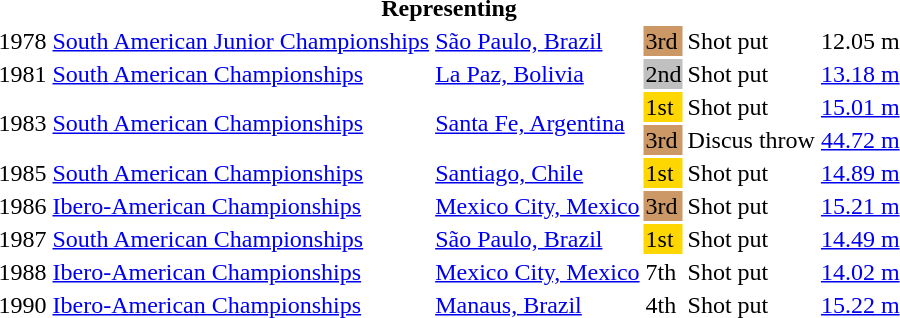<table>
<tr>
<th colspan=6>Representing </th>
</tr>
<tr>
<td>1978</td>
<td><a href='#'>South American Junior Championships</a></td>
<td><a href='#'>São Paulo, Brazil</a></td>
<td bgcolor=cc9966>3rd</td>
<td>Shot put</td>
<td>12.05 m</td>
</tr>
<tr>
<td>1981</td>
<td><a href='#'>South American Championships</a></td>
<td><a href='#'>La Paz, Bolivia</a></td>
<td bgcolor=silver>2nd</td>
<td>Shot put</td>
<td><a href='#'>13.18 m</a></td>
</tr>
<tr>
<td rowspan=2>1983</td>
<td rowspan=2><a href='#'>South American Championships</a></td>
<td rowspan=2><a href='#'>Santa Fe, Argentina</a></td>
<td bgcolor=gold>1st</td>
<td>Shot put</td>
<td><a href='#'>15.01 m</a></td>
</tr>
<tr>
<td bgcolor=cc9966>3rd</td>
<td>Discus throw</td>
<td><a href='#'>44.72 m</a></td>
</tr>
<tr>
<td>1985</td>
<td><a href='#'>South American Championships</a></td>
<td><a href='#'>Santiago, Chile</a></td>
<td bgcolor=gold>1st</td>
<td>Shot put</td>
<td><a href='#'>14.89 m</a></td>
</tr>
<tr>
<td>1986</td>
<td><a href='#'>Ibero-American Championships</a></td>
<td><a href='#'>Mexico City, Mexico</a></td>
<td bgcolor=cc9966>3rd</td>
<td>Shot put</td>
<td><a href='#'>15.21 m</a></td>
</tr>
<tr>
<td>1987</td>
<td><a href='#'>South American Championships</a></td>
<td><a href='#'>São Paulo, Brazil</a></td>
<td bgcolor=gold>1st</td>
<td>Shot put</td>
<td><a href='#'>14.49 m</a></td>
</tr>
<tr>
<td>1988</td>
<td><a href='#'>Ibero-American Championships</a></td>
<td><a href='#'>Mexico City, Mexico</a></td>
<td>7th</td>
<td>Shot put</td>
<td><a href='#'>14.02 m</a></td>
</tr>
<tr>
<td>1990</td>
<td><a href='#'>Ibero-American Championships</a></td>
<td><a href='#'>Manaus, Brazil</a></td>
<td>4th</td>
<td>Shot put</td>
<td><a href='#'>15.22 m</a></td>
</tr>
</table>
